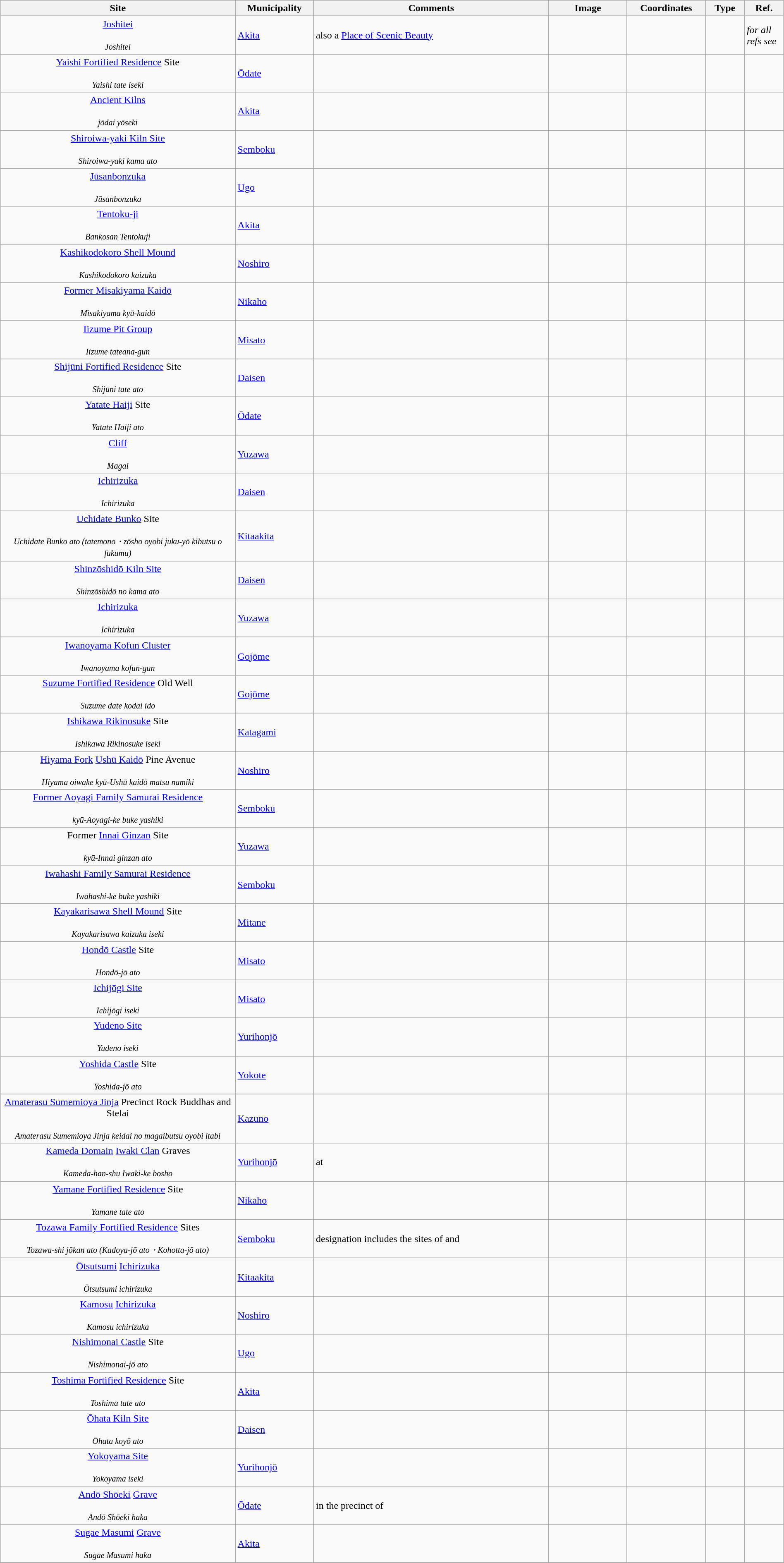<table class="wikitable sortable"  style="width:100%;">
<tr>
<th width="30%" align="left">Site</th>
<th width="10%" align="left">Municipality</th>
<th width="30%" align="left" class="unsortable">Comments</th>
<th width="10%" align="left"  class="unsortable">Image</th>
<th width="10%" align="left" class="unsortable">Coordinates</th>
<th width="5%" align="left">Type</th>
<th width="5%" align="left"  class="unsortable">Ref.</th>
</tr>
<tr>
<td align="center"><a href='#'>Joshitei</a><br><br><small><em>Joshitei</em></small></td>
<td><a href='#'>Akita</a></td>
<td>also a <a href='#'>Place of Scenic Beauty</a></td>
<td></td>
<td></td>
<td></td>
<td><em>for all refs see</em> </td>
</tr>
<tr>
<td align="center"><a href='#'>Yaishi Fortified Residence</a> Site<br><br><small><em>Yaishi tate iseki</em></small></td>
<td><a href='#'>Ōdate</a></td>
<td></td>
<td></td>
<td></td>
<td></td>
<td></td>
</tr>
<tr>
<td align="center"><a href='#'>Ancient Kilns</a><br><br><small><em>jōdai yōseki</em></small></td>
<td><a href='#'>Akita</a></td>
<td></td>
<td></td>
<td></td>
<td></td>
<td></td>
</tr>
<tr>
<td align="center"><a href='#'>Shiroiwa-yaki Kiln Site</a><br><br><small><em>Shiroiwa-yaki kama ato</em></small></td>
<td><a href='#'>Semboku</a></td>
<td></td>
<td></td>
<td></td>
<td></td>
<td></td>
</tr>
<tr>
<td align="center"><a href='#'>Jūsanbonzuka</a><br><br><small><em>Jūsanbonzuka</em></small></td>
<td><a href='#'>Ugo</a></td>
<td></td>
<td></td>
<td></td>
<td></td>
<td></td>
</tr>
<tr>
<td align="center"><a href='#'>Tentoku-ji</a><br><br><small><em>Bankosan Tentokuji</em></small></td>
<td><a href='#'>Akita</a></td>
<td></td>
<td></td>
<td></td>
<td></td>
<td></td>
</tr>
<tr>
<td align="center"><a href='#'>Kashikodokoro Shell Mound</a><br><br><small><em>Kashikodokoro kaizuka</em></small></td>
<td><a href='#'>Noshiro</a></td>
<td></td>
<td></td>
<td></td>
<td></td>
<td></td>
</tr>
<tr>
<td align="center"><a href='#'>Former Misakiyama Kaidō</a><br><br><small><em>Misakiyama kyū-kaidō</em></small></td>
<td><a href='#'>Nikaho</a></td>
<td></td>
<td></td>
<td></td>
<td></td>
<td></td>
</tr>
<tr>
<td align="center"><a href='#'>Iizume Pit Group</a><br><br><small><em>Iizume tateana-gun</em></small></td>
<td><a href='#'>Misato</a></td>
<td></td>
<td></td>
<td></td>
<td></td>
<td></td>
</tr>
<tr>
<td align="center"><a href='#'>Shijūni Fortified Residence</a> Site<br><br><small><em>Shijūni tate ato</em></small></td>
<td><a href='#'>Daisen</a></td>
<td></td>
<td></td>
<td></td>
<td></td>
<td></td>
</tr>
<tr>
<td align="center"><a href='#'>Yatate Haiji</a> Site<br><br><small><em>Yatate Haiji ato</em></small></td>
<td><a href='#'>Ōdate</a></td>
<td></td>
<td></td>
<td></td>
<td></td>
<td></td>
</tr>
<tr>
<td align="center"><a href='#'>Cliff</a><br><br><small><em>Magai</em></small></td>
<td><a href='#'>Yuzawa</a></td>
<td></td>
<td></td>
<td></td>
<td></td>
<td></td>
</tr>
<tr>
<td align="center"><a href='#'>Ichirizuka</a><br><br><small><em>Ichirizuka</em></small></td>
<td><a href='#'>Daisen</a></td>
<td></td>
<td></td>
<td></td>
<td></td>
<td></td>
</tr>
<tr>
<td align="center"><a href='#'>Uchidate Bunko</a> Site<br><br><small><em>Uchidate Bunko ato (tatemono・zōsho oyobi juku-yō kibutsu o fukumu)</em></small></td>
<td><a href='#'>Kitaakita</a></td>
<td></td>
<td></td>
<td></td>
<td></td>
<td></td>
</tr>
<tr>
<td align="center"><a href='#'>Shinzōshidō Kiln Site</a><br><br><small><em>Shinzōshidō no kama ato</em></small></td>
<td><a href='#'>Daisen</a></td>
<td></td>
<td></td>
<td></td>
<td></td>
<td></td>
</tr>
<tr>
<td align="center"><a href='#'>Ichirizuka</a><br><br><small><em>Ichirizuka</em></small></td>
<td><a href='#'>Yuzawa</a></td>
<td></td>
<td></td>
<td></td>
<td></td>
<td></td>
</tr>
<tr>
<td align="center"><a href='#'>Iwanoyama Kofun Cluster</a><br><br><small><em>Iwanoyama kofun-gun</em></small></td>
<td><a href='#'>Gojōme</a></td>
<td></td>
<td></td>
<td></td>
<td></td>
<td></td>
</tr>
<tr>
<td align="center"><a href='#'>Suzume Fortified Residence</a> Old Well<br><br><small><em>Suzume date kodai ido</em></small></td>
<td><a href='#'>Gojōme</a></td>
<td></td>
<td></td>
<td></td>
<td></td>
<td></td>
</tr>
<tr>
<td align="center"><a href='#'>Ishikawa Rikinosuke</a> Site<br><br><small><em>Ishikawa Rikinosuke iseki</em></small></td>
<td><a href='#'>Katagami</a></td>
<td></td>
<td></td>
<td></td>
<td></td>
<td></td>
</tr>
<tr>
<td align="center"><a href='#'>Hiyama Fork</a> <a href='#'>Ushū Kaidō</a> Pine Avenue<br><br><small><em>Hiyama oiwake kyū-Ushū kaidō matsu namiki</em></small></td>
<td><a href='#'>Noshiro</a></td>
<td></td>
<td></td>
<td></td>
<td></td>
<td></td>
</tr>
<tr>
<td align="center"><a href='#'>Former Aoyagi Family Samurai Residence</a><br><br><small><em>kyū-Aoyagi-ke buke yashiki</em></small></td>
<td><a href='#'>Semboku</a></td>
<td></td>
<td></td>
<td></td>
<td></td>
<td></td>
</tr>
<tr>
<td align="center">Former <a href='#'>Innai Ginzan</a> Site<br><br><small><em>kyū-Innai ginzan ato</em></small></td>
<td><a href='#'>Yuzawa</a></td>
<td></td>
<td></td>
<td></td>
<td></td>
<td></td>
</tr>
<tr>
<td align="center"><a href='#'>Iwahashi Family Samurai Residence</a><br><br><small><em>Iwahashi-ke buke yashiki</em></small></td>
<td><a href='#'>Semboku</a></td>
<td></td>
<td></td>
<td></td>
<td></td>
<td></td>
</tr>
<tr>
<td align="center"><a href='#'>Kayakarisawa Shell Mound</a> Site<br><br><small><em>Kayakarisawa kaizuka iseki</em></small></td>
<td><a href='#'>Mitane</a></td>
<td></td>
<td></td>
<td></td>
<td></td>
<td></td>
</tr>
<tr>
<td align="center"><a href='#'>Hondō Castle</a> Site<br><br><small><em>Hondō-jō ato</em></small></td>
<td><a href='#'>Misato</a></td>
<td></td>
<td></td>
<td></td>
<td></td>
<td></td>
</tr>
<tr>
<td align="center"><a href='#'>Ichijōgi Site</a><br><br><small><em>Ichijōgi iseki</em></small></td>
<td><a href='#'>Misato</a></td>
<td></td>
<td></td>
<td></td>
<td></td>
<td></td>
</tr>
<tr>
<td align="center"><a href='#'>Yudeno Site</a><br><br><small><em>Yudeno iseki</em></small></td>
<td><a href='#'>Yurihonjō</a></td>
<td></td>
<td></td>
<td></td>
<td></td>
<td></td>
</tr>
<tr>
<td align="center"><a href='#'>Yoshida Castle</a> Site<br><br><small><em>Yoshida-jō ato</em></small></td>
<td><a href='#'>Yokote</a></td>
<td></td>
<td></td>
<td></td>
<td></td>
<td></td>
</tr>
<tr>
<td align="center"><a href='#'>Amaterasu Sumemioya Jinja</a> Precinct Rock Buddhas and Stelai<br><br><small><em>Amaterasu Sumemioya Jinja keidai no magaibutsu oyobi itabi</em></small></td>
<td><a href='#'>Kazuno</a></td>
<td></td>
<td></td>
<td></td>
<td></td>
<td></td>
</tr>
<tr>
<td align="center"><a href='#'>Kameda Domain</a> <a href='#'>Iwaki Clan</a> Graves<br><br><small><em>Kameda-han-shu Iwaki-ke bosho</em></small></td>
<td><a href='#'>Yurihonjō</a></td>
<td>at </td>
<td></td>
<td></td>
<td></td>
<td></td>
</tr>
<tr>
<td align="center"><a href='#'>Yamane Fortified Residence</a> Site<br><br><small><em>Yamane tate ato</em></small></td>
<td><a href='#'>Nikaho</a></td>
<td></td>
<td></td>
<td></td>
<td></td>
<td></td>
</tr>
<tr>
<td align="center"><a href='#'>Tozawa Family Fortified Residence</a> Sites<br><br><small><em>Tozawa-shi jōkan ato (Kadoya-jō ato・Kohotta-jō ato)</em></small></td>
<td><a href='#'>Semboku</a></td>
<td>designation includes the sites of  and </td>
<td></td>
<td></td>
<td></td>
<td></td>
</tr>
<tr>
<td align="center"><a href='#'>Ōtsutsumi</a> <a href='#'>Ichirizuka</a><br><br><small><em>Ōtsutsumi ichirizuka</em></small></td>
<td><a href='#'>Kitaakita</a></td>
<td></td>
<td></td>
<td></td>
<td></td>
<td></td>
</tr>
<tr>
<td align="center"><a href='#'>Kamosu</a> <a href='#'>Ichirizuka</a><br><br><small><em>Kamosu ichirizuka</em></small></td>
<td><a href='#'>Noshiro</a></td>
<td></td>
<td></td>
<td></td>
<td></td>
<td></td>
</tr>
<tr>
<td align="center"><a href='#'>Nishimonai Castle</a> Site<br><br><small><em>Nishimonai-jō ato</em></small></td>
<td><a href='#'>Ugo</a></td>
<td></td>
<td></td>
<td></td>
<td></td>
<td></td>
</tr>
<tr>
<td align="center"><a href='#'>Toshima Fortified Residence</a> Site<br><br><small><em>Toshima tate ato</em></small></td>
<td><a href='#'>Akita</a></td>
<td></td>
<td></td>
<td></td>
<td></td>
<td></td>
</tr>
<tr>
<td align="center"><a href='#'>Ōhata Kiln Site</a><br><br><small><em>Ōhata koyō ato</em></small></td>
<td><a href='#'>Daisen</a></td>
<td></td>
<td></td>
<td></td>
<td></td>
<td></td>
</tr>
<tr>
<td align="center"><a href='#'>Yokoyama Site</a><br><br><small><em>Yokoyama iseki</em></small></td>
<td><a href='#'>Yurihonjō</a></td>
<td></td>
<td></td>
<td></td>
<td></td>
<td></td>
</tr>
<tr>
<td align="center"><a href='#'>Andō Shōeki</a> <a href='#'>Grave</a><br><br><small><em>Andō Shōeki haka</em></small></td>
<td><a href='#'>Ōdate</a></td>
<td>in the precinct of </td>
<td></td>
<td></td>
<td></td>
<td></td>
</tr>
<tr>
<td align="center"><a href='#'>Sugae Masumi</a> <a href='#'>Grave</a><br><br><small><em>Sugae Masumi haka</em></small></td>
<td><a href='#'>Akita</a></td>
<td></td>
<td></td>
<td></td>
<td></td>
<td></td>
</tr>
<tr>
</tr>
</table>
